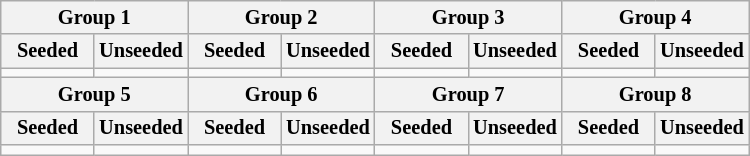<table class="wikitable" style="font-size:85%">
<tr>
<th colspan=2>Group 1</th>
<th colspan=2>Group 2</th>
<th colspan=2>Group 3</th>
<th colspan=2>Group 4</th>
</tr>
<tr>
<th width=12.5%>Seeded</th>
<th width=12.5%>Unseeded</th>
<th width=12.5%>Seeded</th>
<th width=12.5%>Unseeded</th>
<th width=12.5%>Seeded</th>
<th width=12.5%>Unseeded</th>
<th width=12.5%>Seeded</th>
<th width=12.5%>Unseeded</th>
</tr>
<tr>
<td valign=top></td>
<td valign=top></td>
<td valign=top></td>
<td valign=top></td>
<td valign=top></td>
<td valign=top></td>
<td valign=top></td>
<td valign=top></td>
</tr>
<tr>
<th colspan=2>Group 5</th>
<th colspan=2>Group 6</th>
<th colspan=2>Group 7</th>
<th colspan=2>Group 8</th>
</tr>
<tr>
<th width=12.5%>Seeded</th>
<th width=12.5%>Unseeded</th>
<th width=12.5%>Seeded</th>
<th width=12.5%>Unseeded</th>
<th width=12.5%>Seeded</th>
<th width=12.5%>Unseeded</th>
<th width=12.5%>Seeded</th>
<th width=12.5%>Unseeded</th>
</tr>
<tr>
<td valign=top></td>
<td valign=top></td>
<td valign=top></td>
<td valign=top></td>
<td valign=top></td>
<td valign=top></td>
<td valign=top></td>
<td valign=top></td>
</tr>
</table>
